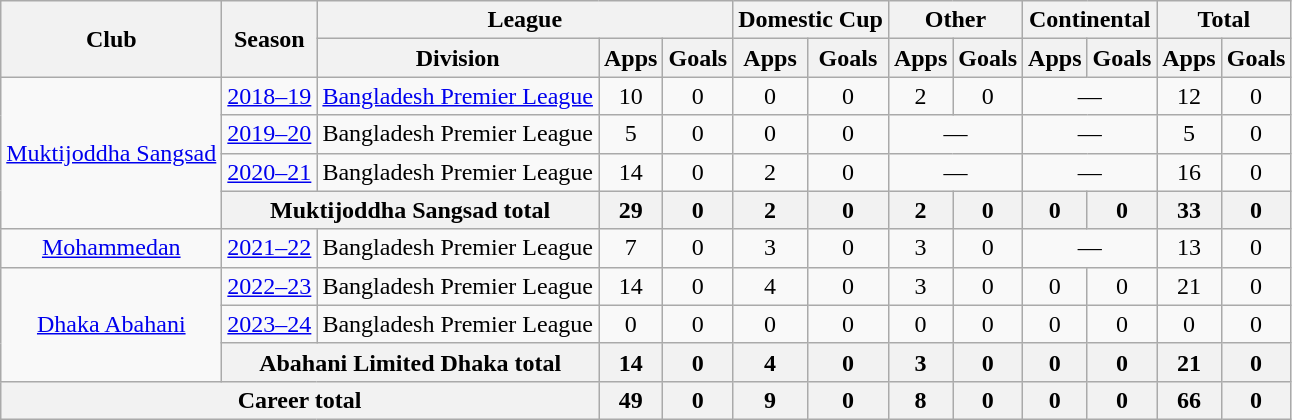<table class="wikitable" style="text-align:center">
<tr>
<th rowspan="2">Club</th>
<th rowspan="2">Season</th>
<th colspan="3">League</th>
<th colspan="2">Domestic Cup</th>
<th colspan="2">Other</th>
<th colspan="2">Continental</th>
<th colspan="2">Total</th>
</tr>
<tr>
<th>Division</th>
<th>Apps</th>
<th>Goals</th>
<th>Apps</th>
<th>Goals</th>
<th>Apps</th>
<th>Goals</th>
<th>Apps</th>
<th>Goals</th>
<th>Apps</th>
<th>Goals</th>
</tr>
<tr>
<td rowspan=4><a href='#'>Muktijoddha Sangsad</a></td>
<td><a href='#'>2018–19</a></td>
<td><a href='#'>Bangladesh Premier League</a></td>
<td>10</td>
<td>0</td>
<td>0</td>
<td>0</td>
<td>2</td>
<td>0</td>
<td colspan="2">—</td>
<td>12</td>
<td>0</td>
</tr>
<tr>
<td><a href='#'>2019–20</a></td>
<td>Bangladesh Premier League</td>
<td>5</td>
<td>0</td>
<td>0</td>
<td>0</td>
<td colspan="2">—</td>
<td colspan="2">—</td>
<td>5</td>
<td>0</td>
</tr>
<tr>
<td><a href='#'>2020–21</a></td>
<td>Bangladesh Premier League</td>
<td>14</td>
<td>0</td>
<td>2</td>
<td>0</td>
<td colspan="2">—</td>
<td colspan="2">—</td>
<td>16</td>
<td>0</td>
</tr>
<tr>
<th colspan="2"><strong>Muktijoddha Sangsad total</strong></th>
<th>29</th>
<th>0</th>
<th>2</th>
<th>0</th>
<th>2</th>
<th>0</th>
<th>0</th>
<th>0</th>
<th>33</th>
<th>0</th>
</tr>
<tr>
<td><a href='#'>Mohammedan</a></td>
<td><a href='#'>2021–22</a></td>
<td>Bangladesh Premier League</td>
<td>7</td>
<td>0</td>
<td>3</td>
<td>0</td>
<td>3</td>
<td>0</td>
<td colspan="2">—</td>
<td>13</td>
<td>0</td>
</tr>
<tr>
<td rowspan=3><a href='#'>Dhaka Abahani</a></td>
<td><a href='#'>2022–23</a></td>
<td>Bangladesh Premier League</td>
<td>14</td>
<td>0</td>
<td>4</td>
<td>0</td>
<td>3</td>
<td>0</td>
<td>0</td>
<td>0</td>
<td>21</td>
<td>0</td>
</tr>
<tr>
<td><a href='#'>2023–24</a></td>
<td>Bangladesh Premier League</td>
<td>0</td>
<td>0</td>
<td>0</td>
<td>0</td>
<td>0</td>
<td>0</td>
<td>0</td>
<td>0</td>
<td>0</td>
<td>0</td>
</tr>
<tr>
<th colspan="2"><strong>Abahani Limited Dhaka total</strong></th>
<th>14</th>
<th>0</th>
<th>4</th>
<th>0</th>
<th>3</th>
<th>0</th>
<th>0</th>
<th>0</th>
<th>21</th>
<th>0</th>
</tr>
<tr>
<th colspan="3">Career total</th>
<th>49</th>
<th>0</th>
<th>9</th>
<th>0</th>
<th>8</th>
<th>0</th>
<th>0</th>
<th>0</th>
<th>66</th>
<th>0</th>
</tr>
</table>
